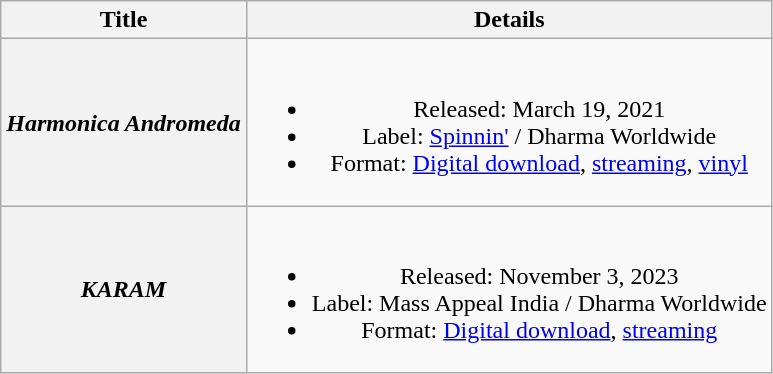<table class="wikitable plainrowheaders" style="text-align:center;">
<tr>
<th scope="col">Title</th>
<th scope="col">Details</th>
</tr>
<tr>
<th scope="row"><em>Harmonica Andromeda</em></th>
<td><br><ul><li>Released: March 19, 2021</li><li>Label: <a href='#'>Spinnin'</a> / Dharma Worldwide</li><li>Format: <a href='#'>Digital download</a>, <a href='#'>streaming</a>, <a href='#'>vinyl</a></li></ul></td>
</tr>
<tr>
<th scope="row"><em>KARAM</em></th>
<td><br><ul><li>Released: November 3, 2023</li><li>Label: Mass Appeal India / Dharma Worldwide</li><li>Format: <a href='#'>Digital download</a>, <a href='#'>streaming</a></li></ul></td>
</tr>
</table>
